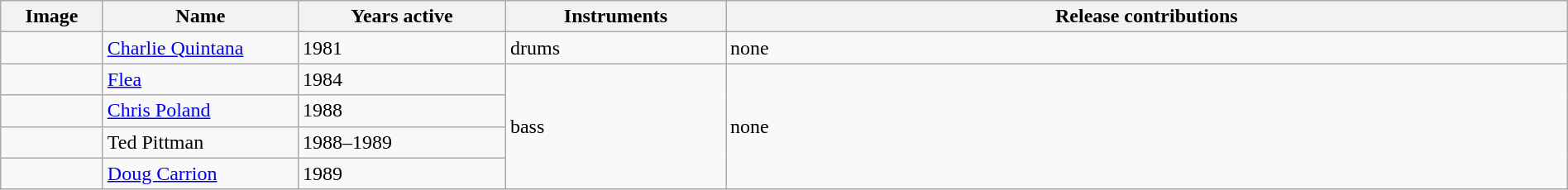<table class="wikitable" width="100%" border="1">
<tr>
<th width="75">Image</th>
<th width="150">Name</th>
<th width="160">Years active</th>
<th width="170">Instruments</th>
<th>Release contributions</th>
</tr>
<tr>
<td></td>
<td><a href='#'>Charlie Quintana</a></td>
<td>1981 </td>
<td>drums</td>
<td>none</td>
</tr>
<tr>
<td></td>
<td><a href='#'>Flea</a></td>
<td>1984</td>
<td rowspan="4">bass</td>
<td rowspan="4">none</td>
</tr>
<tr>
<td></td>
<td><a href='#'>Chris Poland</a></td>
<td>1988</td>
</tr>
<tr>
<td></td>
<td>Ted Pittman</td>
<td>1988–1989</td>
</tr>
<tr>
<td></td>
<td><a href='#'>Doug Carrion</a></td>
<td>1989</td>
</tr>
</table>
